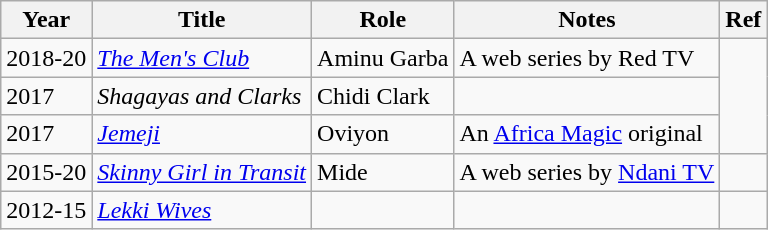<table class="wikitable">
<tr>
<th>Year</th>
<th>Title</th>
<th>Role</th>
<th>Notes</th>
<th>Ref</th>
</tr>
<tr>
<td>2018-20</td>
<td><em><a href='#'>The Men's Club</a></em></td>
<td>Aminu Garba</td>
<td>A web series by Red TV</td>
<td rowspan="3"></td>
</tr>
<tr>
<td>2017</td>
<td><em>Shagayas and Clarks</em></td>
<td>Chidi Clark</td>
<td></td>
</tr>
<tr>
<td>2017</td>
<td><em><a href='#'>Jemeji</a></em></td>
<td>Oviyon</td>
<td>An <a href='#'>Africa Magic</a> original</td>
</tr>
<tr>
<td>2015-20</td>
<td><em><a href='#'>Skinny Girl in Transit</a></em></td>
<td>Mide</td>
<td>A web series by <a href='#'>Ndani TV</a></td>
<td></td>
</tr>
<tr>
<td>2012-15</td>
<td><em><a href='#'>Lekki Wives</a></em></td>
<td></td>
<td></td>
<td></td>
</tr>
</table>
